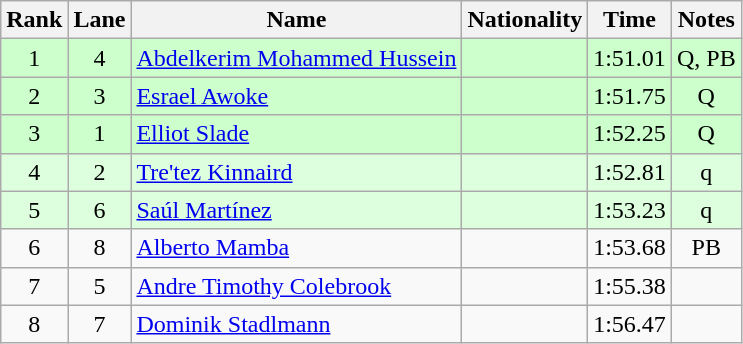<table class="wikitable sortable" style="text-align:center">
<tr>
<th>Rank</th>
<th>Lane</th>
<th>Name</th>
<th>Nationality</th>
<th>Time</th>
<th>Notes</th>
</tr>
<tr bgcolor=ccffcc>
<td align=center>1</td>
<td align=center>4</td>
<td align=left><a href='#'>Abdelkerim Mohammed Hussein</a></td>
<td align=left></td>
<td>1:51.01</td>
<td>Q, PB</td>
</tr>
<tr bgcolor=ccffcc>
<td align=center>2</td>
<td align=center>3</td>
<td align=left><a href='#'>Esrael Awoke</a></td>
<td align=left></td>
<td>1:51.75</td>
<td>Q</td>
</tr>
<tr bgcolor=ccffcc>
<td align=center>3</td>
<td align=center>1</td>
<td align=left><a href='#'>Elliot Slade</a></td>
<td align=left></td>
<td>1:52.25</td>
<td>Q</td>
</tr>
<tr bgcolor=ddffdd>
<td align=center>4</td>
<td align=center>2</td>
<td align=left><a href='#'>Tre'tez Kinnaird</a></td>
<td align=left></td>
<td>1:52.81</td>
<td>q</td>
</tr>
<tr bgcolor=ddffdd>
<td align=center>5</td>
<td align=center>6</td>
<td align=left><a href='#'>Saúl Martínez</a></td>
<td align=left></td>
<td>1:53.23</td>
<td>q</td>
</tr>
<tr>
<td align=center>6</td>
<td align=center>8</td>
<td align=left><a href='#'>Alberto Mamba</a></td>
<td align=left></td>
<td>1:53.68</td>
<td>PB</td>
</tr>
<tr>
<td align=center>7</td>
<td align=center>5</td>
<td align=left><a href='#'>Andre Timothy Colebrook</a></td>
<td align=left></td>
<td>1:55.38</td>
<td></td>
</tr>
<tr>
<td align=center>8</td>
<td align=center>7</td>
<td align=left><a href='#'>Dominik Stadlmann</a></td>
<td align=left></td>
<td>1:56.47</td>
<td></td>
</tr>
</table>
